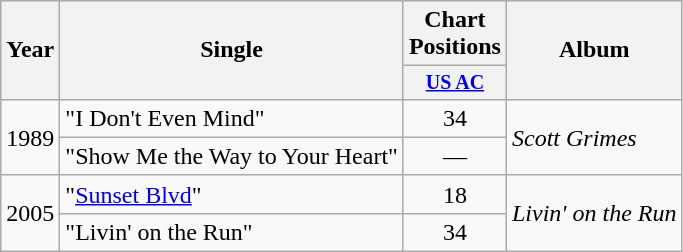<table class="wikitable">
<tr>
<th rowspan="2">Year</th>
<th rowspan="2">Single</th>
<th>Chart Positions</th>
<th rowspan="2">Album</th>
</tr>
<tr style="font-size:smaller;">
<th style="width:50px;"><a href='#'>US AC</a></th>
</tr>
<tr>
<td rowspan="2">1989</td>
<td>"I Don't Even Mind"</td>
<td style="text-align:center;">34</td>
<td rowspan="2"><em>Scott Grimes</em></td>
</tr>
<tr>
<td>"Show Me the Way to Your Heart"</td>
<td style="text-align:center;">—</td>
</tr>
<tr>
<td rowspan="2">2005</td>
<td>"<a href='#'>Sunset Blvd</a>"</td>
<td style="text-align:center;">18</td>
<td rowspan="2"><em>Livin' on the Run</em></td>
</tr>
<tr>
<td>"Livin' on the Run"</td>
<td style="text-align:center;">34</td>
</tr>
</table>
